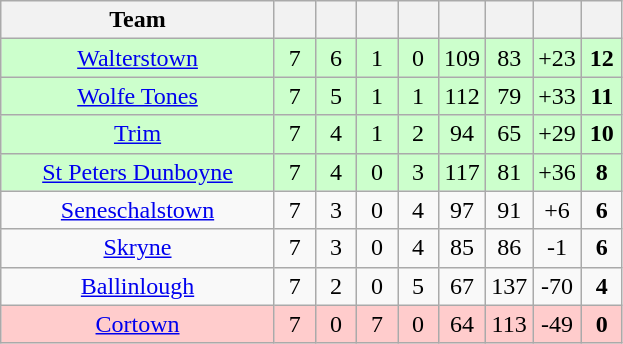<table class="wikitable" style="text-align:center">
<tr>
<th width="175">Team</th>
<th width="20"></th>
<th width="20"></th>
<th width="20"></th>
<th width="20"></th>
<th width="20"></th>
<th width="20"></th>
<th width="20"></th>
<th width="20"></th>
</tr>
<tr style="background:#cfc;">
<td><a href='#'>Walterstown</a></td>
<td>7</td>
<td>6</td>
<td>1</td>
<td>0</td>
<td>109</td>
<td>83</td>
<td>+23</td>
<td><strong>12</strong></td>
</tr>
<tr style="background:#cfc;">
<td><a href='#'>Wolfe Tones</a></td>
<td>7</td>
<td>5</td>
<td>1</td>
<td>1</td>
<td>112</td>
<td>79</td>
<td>+33</td>
<td><strong>11</strong></td>
</tr>
<tr style="background:#cfc;">
<td><a href='#'>Trim</a></td>
<td>7</td>
<td>4</td>
<td>1</td>
<td>2</td>
<td>94</td>
<td>65</td>
<td>+29</td>
<td><strong>10</strong></td>
</tr>
<tr style="background:#cfc;">
<td><a href='#'>St Peters Dunboyne</a></td>
<td>7</td>
<td>4</td>
<td>0</td>
<td>3</td>
<td>117</td>
<td>81</td>
<td>+36</td>
<td><strong>8</strong></td>
</tr>
<tr>
<td><a href='#'>Seneschalstown</a></td>
<td>7</td>
<td>3</td>
<td>0</td>
<td>4</td>
<td>97</td>
<td>91</td>
<td>+6</td>
<td><strong>6</strong></td>
</tr>
<tr>
<td><a href='#'>Skryne</a></td>
<td>7</td>
<td>3</td>
<td>0</td>
<td>4</td>
<td>85</td>
<td>86</td>
<td>-1</td>
<td><strong>6</strong></td>
</tr>
<tr>
<td><a href='#'>Ballinlough</a></td>
<td>7</td>
<td>2</td>
<td>0</td>
<td>5</td>
<td>67</td>
<td>137</td>
<td>-70</td>
<td><strong>4</strong></td>
</tr>
<tr style="background:#fcc;">
<td><a href='#'>Cortown</a></td>
<td>7</td>
<td>0</td>
<td>7</td>
<td>0</td>
<td>64</td>
<td>113</td>
<td>-49</td>
<td><strong>0</strong></td>
</tr>
</table>
